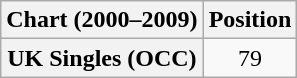<table class="wikitable plainrowheaders" style="text-align:center">
<tr>
<th>Chart (2000–2009)</th>
<th>Position</th>
</tr>
<tr>
<th scope="row">UK Singles (OCC)</th>
<td>79</td>
</tr>
</table>
